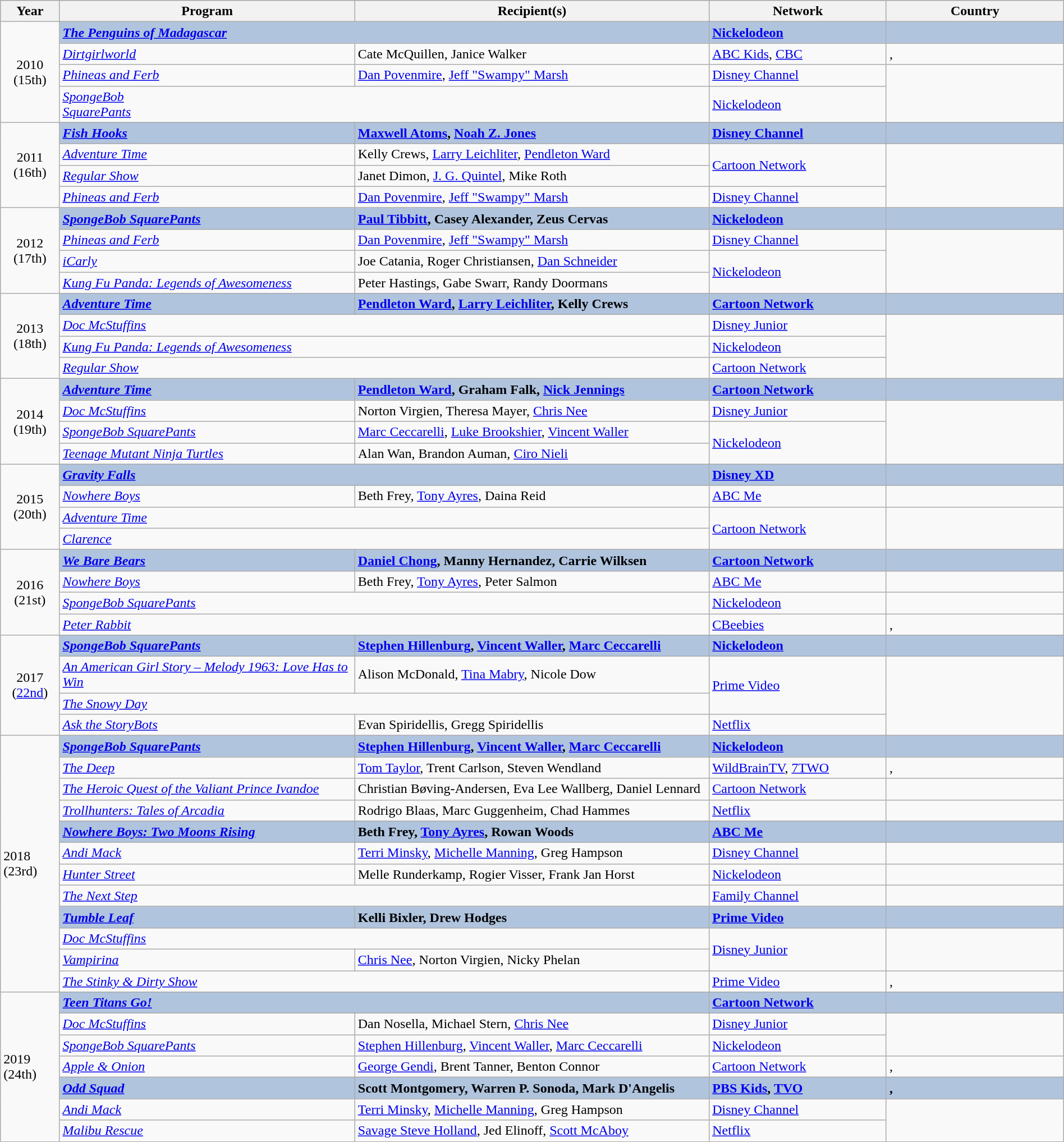<table class="wikitable" style="width:100%">
<tr bgcolor="#CCCCCC" align="center">
<th width="5%">Year</th>
<th width="25%">Program</th>
<th width="30%">Recipient(s)</th>
<th width="15%">Network</th>
<th width="15%">Country</th>
</tr>
<tr>
<td rowspan="4" style="text-align:center;">2010<br>(15th)<br></td>
<td colspan="2" style="background:#B0C4DE;"><strong><em><a href='#'>The Penguins of Madagascar</a></em></strong></td>
<td style="background:#B0C4DE;"><strong><a href='#'>Nickelodeon</a></strong></td>
<td style="background:#B0C4DE;"><strong></strong></td>
</tr>
<tr>
<td><em><a href='#'>Dirtgirlworld</a></em></td>
<td>Cate McQuillen, Janice Walker</td>
<td><a href='#'>ABC Kids</a>, <a href='#'>CBC</a></td>
<td>, </td>
</tr>
<tr>
<td><em><a href='#'>Phineas and Ferb</a></em></td>
<td><a href='#'>Dan Povenmire</a>, <a href='#'>Jeff "Swampy" Marsh</a></td>
<td><a href='#'>Disney Channel</a></td>
<td rowspan="2"></td>
</tr>
<tr>
<td colspan="2"><em><a href='#'>SpongeBob</a></em><br><em><a href='#'>SquarePants</a></em></td>
<td><a href='#'>Nickelodeon</a></td>
</tr>
<tr>
<td rowspan="4" style="text-align:center;">2011<br>(16th)<br></td>
<td style="background:#B0C4DE;"><strong><em><a href='#'>Fish Hooks</a></em></strong></td>
<td style="background:#B0C4DE;"><strong><a href='#'>Maxwell Atoms</a>, <a href='#'>Noah Z. Jones</a></strong></td>
<td style="background:#B0C4DE;"><strong><a href='#'>Disney Channel</a></strong></td>
<td style="background:#B0C4DE;"><strong></strong></td>
</tr>
<tr>
<td><em><a href='#'>Adventure Time</a></em></td>
<td>Kelly Crews, <a href='#'>Larry Leichliter</a>, <a href='#'>Pendleton Ward</a></td>
<td rowspan="2"><a href='#'>Cartoon Network</a></td>
<td rowspan="3"></td>
</tr>
<tr>
<td><em><a href='#'>Regular Show</a></em></td>
<td>Janet Dimon, <a href='#'>J. G. Quintel</a>, Mike Roth</td>
</tr>
<tr>
<td><em><a href='#'>Phineas and Ferb</a></em></td>
<td><a href='#'>Dan Povenmire</a>, <a href='#'>Jeff "Swampy" Marsh</a></td>
<td><a href='#'>Disney Channel</a></td>
</tr>
<tr>
<td rowspan="4" style="text-align:center;">2012<br>(17th)<br></td>
<td style="background:#B0C4DE;"><strong><em><a href='#'>SpongeBob SquarePants</a></em></strong></td>
<td style="background:#B0C4DE;"><strong><a href='#'>Paul Tibbitt</a>, Casey Alexander, Zeus Cervas</strong></td>
<td style="background:#B0C4DE;"><strong><a href='#'>Nickelodeon</a></strong></td>
<td style="background:#B0C4DE;"><strong></strong></td>
</tr>
<tr>
<td><em><a href='#'>Phineas and Ferb</a></em></td>
<td><a href='#'>Dan Povenmire</a>, <a href='#'>Jeff "Swampy" Marsh</a></td>
<td><a href='#'>Disney Channel</a></td>
<td rowspan="3"></td>
</tr>
<tr>
<td><em><a href='#'>iCarly</a></em></td>
<td>Joe Catania, Roger Christiansen, <a href='#'>Dan Schneider</a></td>
<td rowspan="2"><a href='#'>Nickelodeon</a></td>
</tr>
<tr>
<td><em><a href='#'>Kung Fu Panda: Legends of Awesomeness</a></em></td>
<td>Peter Hastings, Gabe Swarr, Randy Doormans</td>
</tr>
<tr>
<td rowspan="4" style="text-align:center;">2013<br>(18th)<br></td>
<td style="background:#B0C4DE;"><strong><em><a href='#'>Adventure Time</a></em></strong></td>
<td style="background:#B0C4DE;"><strong><a href='#'>Pendleton Ward</a>, <a href='#'>Larry Leichliter</a>, Kelly Crews</strong></td>
<td style="background:#B0C4DE;"><strong><a href='#'>Cartoon Network</a></strong></td>
<td style="background:#B0C4DE;"><strong></strong></td>
</tr>
<tr>
<td colspan="2"><em><a href='#'>Doc McStuffins</a></em></td>
<td><a href='#'>Disney Junior</a></td>
<td rowspan="3"></td>
</tr>
<tr>
<td colspan="2"><em><a href='#'>Kung Fu Panda: Legends of Awesomeness</a></em></td>
<td><a href='#'>Nickelodeon</a></td>
</tr>
<tr>
<td colspan="2"><em><a href='#'>Regular Show</a></em></td>
<td><a href='#'>Cartoon Network</a></td>
</tr>
<tr>
<td rowspan="4" style="text-align:center;">2014<br>(19th)<br></td>
<td style="background:#B0C4DE;"><strong><em><a href='#'>Adventure Time</a></em></strong></td>
<td style="background:#B0C4DE;"><strong><a href='#'>Pendleton Ward</a>, Graham Falk, <a href='#'>Nick Jennings</a></strong></td>
<td style="background:#B0C4DE;"><strong><a href='#'>Cartoon Network</a></strong></td>
<td style="background:#B0C4DE;"><strong></strong></td>
</tr>
<tr>
<td><em><a href='#'>Doc McStuffins</a></em></td>
<td>Norton Virgien, Theresa Mayer, <a href='#'>Chris Nee</a></td>
<td><a href='#'>Disney Junior</a></td>
<td rowspan="3"></td>
</tr>
<tr>
<td><em><a href='#'>SpongeBob SquarePants</a></em></td>
<td><a href='#'>Marc Ceccarelli</a>, <a href='#'>Luke Brookshier</a>, <a href='#'>Vincent Waller</a></td>
<td rowspan="2"><a href='#'>Nickelodeon</a></td>
</tr>
<tr>
<td><em><a href='#'>Teenage Mutant Ninja Turtles</a></em></td>
<td>Alan Wan, Brandon Auman, <a href='#'>Ciro Nieli</a></td>
</tr>
<tr>
<td rowspan="4" style="text-align:center;">2015<br>(20th)<br></td>
<td colspan="2" style="background:#B0C4DE;"><strong><em><a href='#'>Gravity Falls</a></em></strong></td>
<td style="background:#B0C4DE;"><strong><a href='#'>Disney XD</a></strong></td>
<td style="background:#B0C4DE;"><strong></strong></td>
</tr>
<tr>
<td><em><a href='#'>Nowhere Boys</a></em></td>
<td>Beth Frey, <a href='#'>Tony Ayres</a>, Daina Reid</td>
<td><a href='#'>ABC Me</a></td>
<td></td>
</tr>
<tr>
<td colspan="2"><em><a href='#'>Adventure Time</a></em></td>
<td rowspan="2"><a href='#'>Cartoon Network</a></td>
<td rowspan="2"></td>
</tr>
<tr>
<td colspan="2"><em><a href='#'>Clarence</a></em></td>
</tr>
<tr>
<td rowspan="4" style="text-align:center;">2016<br>(21st)<br></td>
<td style="background:#B0C4DE;"><strong><em><a href='#'>We Bare Bears</a></em></strong></td>
<td style="background:#B0C4DE;"><strong><a href='#'>Daniel Chong</a>, Manny Hernandez, Carrie Wilksen</strong></td>
<td style="background:#B0C4DE;"><strong><a href='#'>Cartoon Network</a></strong></td>
<td style="background:#B0C4DE;"><strong></strong></td>
</tr>
<tr>
<td><em><a href='#'>Nowhere Boys</a></em></td>
<td>Beth Frey, <a href='#'>Tony Ayres</a>, Peter Salmon</td>
<td><a href='#'>ABC Me</a></td>
<td></td>
</tr>
<tr>
<td colspan="2"><em><a href='#'>SpongeBob SquarePants</a></em></td>
<td><a href='#'>Nickelodeon</a></td>
<td></td>
</tr>
<tr>
<td colspan="2"><em><a href='#'>Peter Rabbit</a></em></td>
<td><a href='#'>CBeebies</a></td>
<td>, </td>
</tr>
<tr>
<td rowspan="4" style="text-align:center;">2017<br>(<a href='#'>22nd</a>)<br></td>
<td style="background:#B0C4DE;"><strong><em><a href='#'>SpongeBob SquarePants</a></em></strong></td>
<td style="background:#B0C4DE;"><strong><a href='#'>Stephen Hillenburg</a>, <a href='#'>Vincent Waller</a>, <a href='#'>Marc Ceccarelli</a></strong></td>
<td style="background:#B0C4DE;"><strong><a href='#'>Nickelodeon</a></strong></td>
<td style="background:#B0C4DE;"><strong></strong></td>
</tr>
<tr>
<td><em><a href='#'>An American Girl Story – Melody 1963: Love Has to Win</a></em></td>
<td>Alison McDonald, <a href='#'>Tina Mabry</a>, Nicole Dow</td>
<td rowspan="2"><a href='#'>Prime Video</a></td>
<td rowspan="3"></td>
</tr>
<tr>
<td colspan="2"><em><a href='#'>The Snowy Day</a></em></td>
</tr>
<tr>
<td><em><a href='#'>Ask the StoryBots</a></em></td>
<td>Evan Spiridellis, Gregg Spiridellis</td>
<td><a href='#'>Netflix</a></td>
</tr>
<tr>
<td rowspan="12">2018<br>(23rd)<br></td>
<td style="background:#B0C4DE;"><strong><em><a href='#'>SpongeBob SquarePants</a></em></strong></td>
<td style="background:#B0C4DE;"><strong><a href='#'>Stephen Hillenburg</a>, <a href='#'>Vincent Waller</a>, <a href='#'>Marc Ceccarelli</a></strong></td>
<td style="background:#B0C4DE;"><strong><a href='#'>Nickelodeon</a></strong></td>
<td style="background:#B0C4DE;"><strong></strong></td>
</tr>
<tr>
<td><em><a href='#'>The Deep</a></em></td>
<td><a href='#'>Tom Taylor</a>, Trent Carlson, Steven Wendland</td>
<td><a href='#'>WildBrainTV</a>, <a href='#'>7TWO</a></td>
<td>, </td>
</tr>
<tr>
<td><em><a href='#'>The Heroic Quest of the Valiant Prince Ivandoe</a></em></td>
<td>Christian Bøving-Andersen, Eva Lee Wallberg, Daniel Lennard</td>
<td><a href='#'>Cartoon Network</a></td>
<td></td>
</tr>
<tr>
<td><em><a href='#'>Trollhunters: Tales of Arcadia</a></em></td>
<td>Rodrigo Blaas, Marc Guggenheim, Chad Hammes</td>
<td><a href='#'>Netflix</a></td>
<td></td>
</tr>
<tr>
<td style="background:#B0C4DE;"><strong><em><a href='#'>Nowhere Boys: Two Moons Rising</a></em></strong></td>
<td style="background:#B0C4DE;"><strong>Beth Frey, <a href='#'>Tony Ayres</a>, Rowan Woods</strong></td>
<td style="background:#B0C4DE;"><strong><a href='#'>ABC Me</a></strong></td>
<td style="background:#B0C4DE;"><strong></strong></td>
</tr>
<tr>
<td><em><a href='#'>Andi Mack</a></em></td>
<td><a href='#'>Terri Minsky</a>, <a href='#'>Michelle Manning</a>, Greg Hampson</td>
<td><a href='#'>Disney Channel</a></td>
<td></td>
</tr>
<tr>
<td><em><a href='#'>Hunter Street</a></em></td>
<td>Melle Runderkamp, Rogier Visser, Frank Jan Horst</td>
<td><a href='#'>Nickelodeon</a></td>
<td></td>
</tr>
<tr>
<td colspan="2"><em><a href='#'>The Next Step</a></em></td>
<td><a href='#'>Family Channel</a></td>
<td></td>
</tr>
<tr>
<td style="background:#B0C4DE;"><strong><em><a href='#'>Tumble Leaf</a></em></strong></td>
<td style="background:#B0C4DE;"><strong>Kelli Bixler, Drew Hodges</strong></td>
<td style="background:#B0C4DE;"><strong><a href='#'>Prime Video</a></strong></td>
<td style="background:#B0C4DE;"><strong></strong></td>
</tr>
<tr>
<td colspan="2"><em><a href='#'>Doc McStuffins</a></em></td>
<td rowspan="2"><a href='#'>Disney Junior</a></td>
<td rowspan="2"></td>
</tr>
<tr>
<td><em><a href='#'>Vampirina</a></em></td>
<td><a href='#'>Chris Nee</a>, Norton Virgien, Nicky Phelan</td>
</tr>
<tr>
<td colspan="2"><em><a href='#'>The Stinky & Dirty Show</a></em></td>
<td><a href='#'>Prime Video</a></td>
<td>, </td>
</tr>
<tr>
<td rowspan="7">2019<br>(24th)<br></td>
<td colspan="2" style="background:#B0C4DE;"><strong><em><a href='#'>Teen Titans Go!</a></em></strong></td>
<td style="background:#B0C4DE;"><strong><a href='#'>Cartoon Network</a></strong></td>
<td style="background:#B0C4DE;"><strong></strong></td>
</tr>
<tr>
<td><em><a href='#'>Doc McStuffins</a></em></td>
<td>Dan Nosella, Michael Stern, <a href='#'>Chris Nee</a></td>
<td><a href='#'>Disney Junior</a></td>
<td rowspan="2"></td>
</tr>
<tr>
<td><em><a href='#'>SpongeBob SquarePants</a></em></td>
<td><a href='#'>Stephen Hillenburg</a>, <a href='#'>Vincent Waller</a>, <a href='#'>Marc Ceccarelli</a></td>
<td><a href='#'>Nickelodeon</a></td>
</tr>
<tr>
<td><em><a href='#'>Apple & Onion</a></em></td>
<td><a href='#'>George Gendi</a>, Brent Tanner, Benton Connor</td>
<td><a href='#'>Cartoon Network</a></td>
<td>, </td>
</tr>
<tr>
<td style="background:#B0C4DE;"><strong><em><a href='#'>Odd Squad</a></em></strong></td>
<td style="background:#B0C4DE;"><strong>Scott Montgomery, Warren P. Sonoda, Mark D'Angelis</strong></td>
<td style="background:#B0C4DE;"><strong><a href='#'>PBS Kids</a>, <a href='#'>TVO</a></strong></td>
<td style="background:#B0C4DE;"><strong>, </strong></td>
</tr>
<tr>
<td><em><a href='#'>Andi Mack</a></em></td>
<td><a href='#'>Terri Minsky</a>, <a href='#'>Michelle Manning</a>, Greg Hampson</td>
<td><a href='#'>Disney Channel</a></td>
<td rowspan="2"></td>
</tr>
<tr>
<td><em><a href='#'>Malibu Rescue</a></em></td>
<td><a href='#'>Savage Steve Holland</a>, Jed Elinoff, <a href='#'>Scott McAboy</a></td>
<td><a href='#'>Netflix</a></td>
</tr>
</table>
